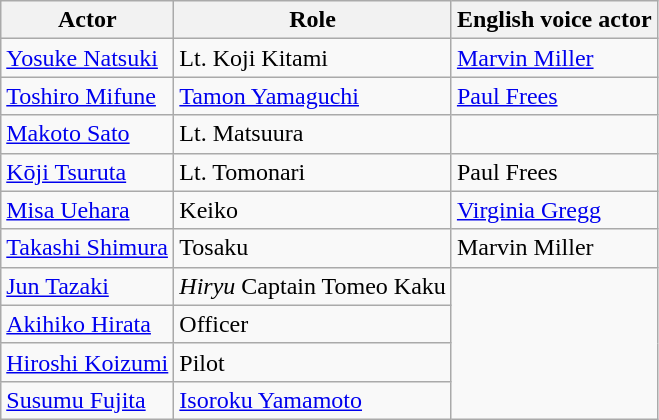<table class="wikitable">
<tr>
<th>Actor</th>
<th>Role</th>
<th>English voice actor</th>
</tr>
<tr>
<td><a href='#'>Yosuke Natsuki</a></td>
<td>Lt. Koji Kitami</td>
<td><a href='#'>Marvin Miller</a></td>
</tr>
<tr>
<td><a href='#'>Toshiro Mifune</a></td>
<td><a href='#'>Tamon Yamaguchi</a></td>
<td><a href='#'>Paul Frees</a></td>
</tr>
<tr>
<td><a href='#'>Makoto Sato</a></td>
<td>Lt. Matsuura</td>
</tr>
<tr>
<td><a href='#'>Kōji Tsuruta</a></td>
<td>Lt. Tomonari</td>
<td>Paul Frees</td>
</tr>
<tr>
<td><a href='#'>Misa Uehara</a></td>
<td>Keiko</td>
<td><a href='#'>Virginia Gregg</a></td>
</tr>
<tr>
<td><a href='#'>Takashi Shimura</a></td>
<td>Tosaku</td>
<td>Marvin Miller</td>
</tr>
<tr>
<td><a href='#'>Jun Tazaki</a></td>
<td><em>Hiryu</em> Captain Tomeo Kaku</td>
</tr>
<tr>
<td><a href='#'>Akihiko Hirata</a></td>
<td>Officer</td>
</tr>
<tr>
<td><a href='#'>Hiroshi Koizumi</a></td>
<td>Pilot</td>
</tr>
<tr>
<td><a href='#'>Susumu Fujita</a></td>
<td><a href='#'>Isoroku Yamamoto</a></td>
</tr>
</table>
